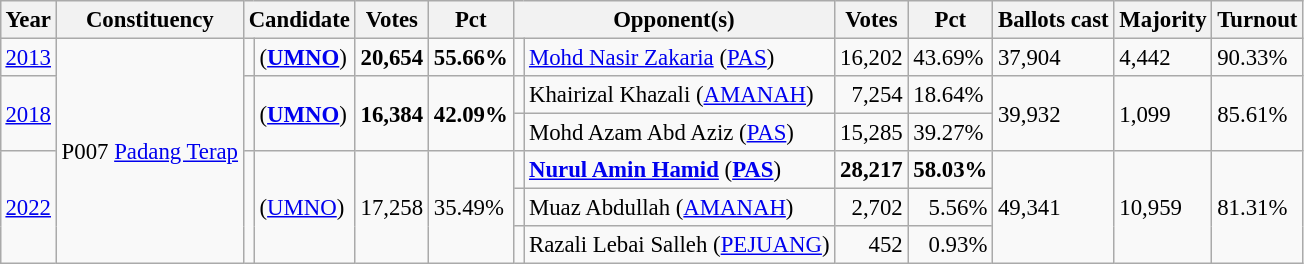<table class="wikitable" style="margin:0.5em ; font-size:95%">
<tr>
<th>Year</th>
<th>Constituency</th>
<th colspan=2>Candidate</th>
<th>Votes</th>
<th>Pct</th>
<th colspan=2>Opponent(s)</th>
<th>Votes</th>
<th>Pct</th>
<th>Ballots cast</th>
<th>Majority</th>
<th>Turnout</th>
</tr>
<tr>
<td><a href='#'>2013</a></td>
<td rowspan=6>P007 <a href='#'>Padang Terap</a></td>
<td></td>
<td> (<a href='#'><strong>UMNO</strong></a>)</td>
<td align="right"><strong>20,654</strong></td>
<td><strong>55.66%</strong></td>
<td></td>
<td><a href='#'>Mohd Nasir Zakaria</a> (<a href='#'>PAS</a>)</td>
<td align="right">16,202</td>
<td>43.69%</td>
<td>37,904</td>
<td>4,442</td>
<td>90.33%</td>
</tr>
<tr>
<td rowspan=2><a href='#'>2018</a></td>
<td rowspan="2" ></td>
<td rowspan=2> (<a href='#'><strong>UMNO</strong></a>)</td>
<td rowspan=2 align="right"><strong>16,384</strong></td>
<td rowspan=2><strong>42.09%</strong></td>
<td></td>
<td>Khairizal Khazali (<a href='#'>AMANAH</a>)</td>
<td align="right">7,254</td>
<td>18.64%</td>
<td rowspan="2">39,932</td>
<td rowspan="2">1,099</td>
<td rowspan="2">85.61%</td>
</tr>
<tr>
<td></td>
<td>Mohd Azam Abd Aziz  (<a href='#'>PAS</a>)</td>
<td>15,285</td>
<td>39.27%</td>
</tr>
<tr>
<td rowspan="3"><a href='#'>2022</a></td>
<td rowspan="3" ></td>
<td rowspan="3"> (<a href='#'>UMNO</a>)</td>
<td rowspan="3" align="right">17,258</td>
<td rowspan="3">35.49%</td>
<td bgcolor=></td>
<td><strong><a href='#'>Nurul Amin Hamid</a></strong> (<a href='#'><strong>PAS</strong></a>)</td>
<td align="right"><strong>28,217</strong></td>
<td><strong>58.03%</strong></td>
<td rowspan="3">49,341</td>
<td rowspan="3">10,959</td>
<td rowspan="3">81.31%</td>
</tr>
<tr>
<td></td>
<td>Muaz Abdullah (<a href='#'>AMANAH</a>)</td>
<td align=right>2,702</td>
<td align="right">5.56%</td>
</tr>
<tr>
<td bgcolor=></td>
<td>Razali Lebai Salleh (<a href='#'>PEJUANG</a>)</td>
<td align=right>452</td>
<td align="right">0.93%</td>
</tr>
</table>
